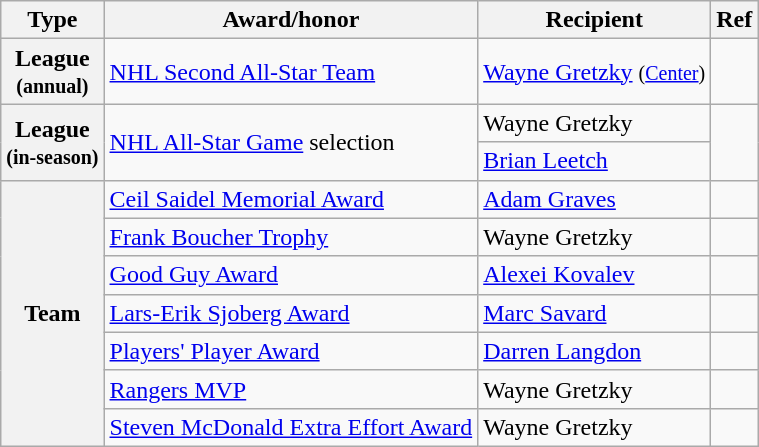<table class="wikitable">
<tr>
<th scope="col">Type</th>
<th scope="col">Award/honor</th>
<th scope="col">Recipient</th>
<th scope="col">Ref</th>
</tr>
<tr>
<th scope="row">League<br><small>(annual)</small></th>
<td><a href='#'>NHL Second All-Star Team</a></td>
<td><a href='#'>Wayne Gretzky</a> <small>(<a href='#'>Center</a>)</small></td>
<td></td>
</tr>
<tr>
<th scope="row" rowspan=2>League<br><small>(in-season)</small></th>
<td rowspan=2><a href='#'>NHL All-Star Game</a> selection</td>
<td>Wayne Gretzky</td>
<td rowspan=2></td>
</tr>
<tr>
<td><a href='#'>Brian Leetch</a></td>
</tr>
<tr>
<th scope="row" rowspan="7">Team</th>
<td><a href='#'>Ceil Saidel Memorial Award</a></td>
<td><a href='#'>Adam Graves</a></td>
<td></td>
</tr>
<tr>
<td><a href='#'>Frank Boucher Trophy</a></td>
<td>Wayne Gretzky</td>
<td></td>
</tr>
<tr>
<td><a href='#'>Good Guy Award</a></td>
<td><a href='#'>Alexei Kovalev</a></td>
<td></td>
</tr>
<tr>
<td><a href='#'>Lars-Erik Sjoberg Award</a></td>
<td><a href='#'>Marc Savard</a></td>
<td></td>
</tr>
<tr>
<td><a href='#'>Players' Player Award</a></td>
<td><a href='#'>Darren Langdon</a></td>
<td></td>
</tr>
<tr>
<td><a href='#'>Rangers MVP</a></td>
<td>Wayne Gretzky</td>
<td></td>
</tr>
<tr>
<td><a href='#'>Steven McDonald Extra Effort Award</a></td>
<td>Wayne Gretzky</td>
<td></td>
</tr>
</table>
